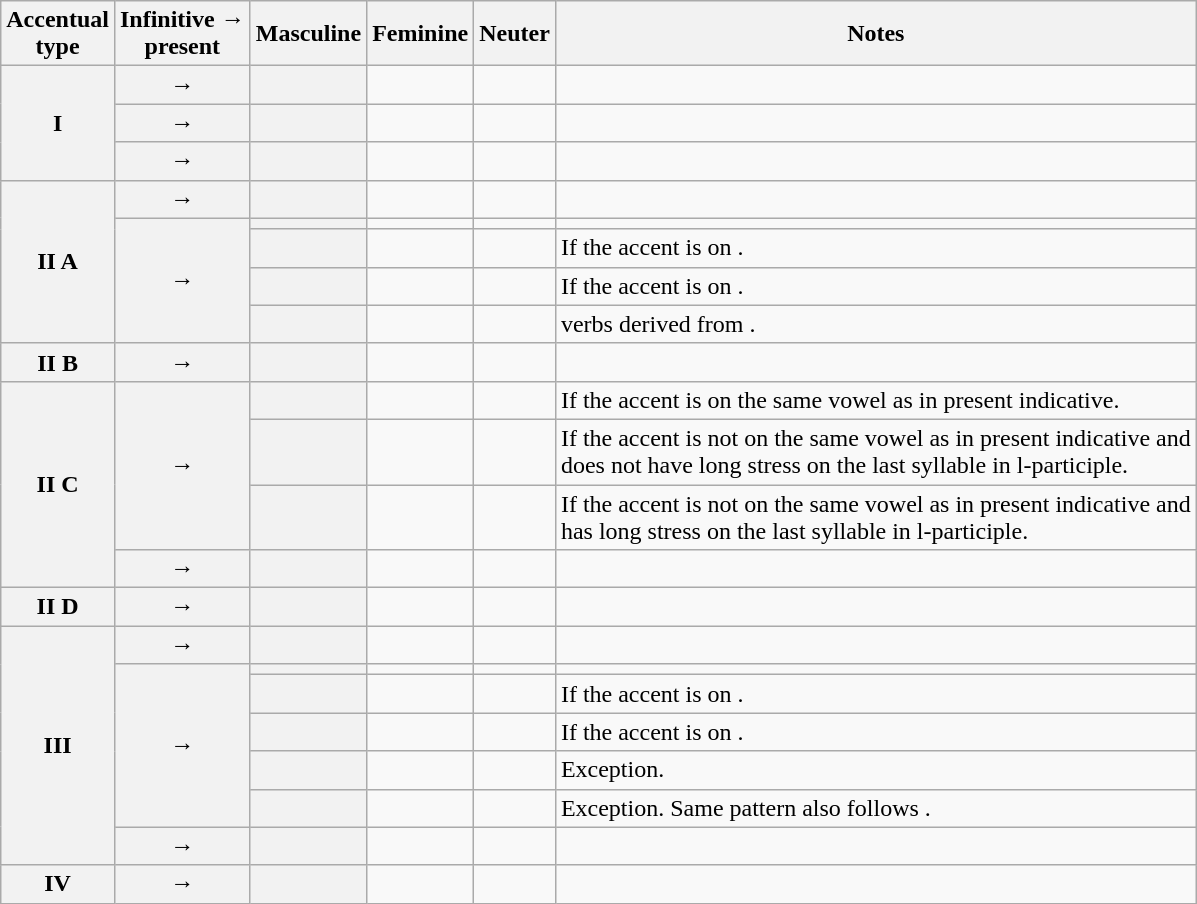<table class="wikitable mw-collapsible mw-collapsed">
<tr>
<th>Accentual<br>type</th>
<th>Infinitive →<br>present</th>
<th>Masculine</th>
<th>Feminine</th>
<th>Neuter</th>
<th>Notes</th>
</tr>
<tr>
<th rowspan="3">I</th>
<th> → </th>
<th></th>
<td></td>
<td></td>
<td></td>
</tr>
<tr>
<th> → </th>
<th></th>
<td></td>
<td></td>
<td></td>
</tr>
<tr>
<th> → </th>
<th></th>
<td></td>
<td></td>
<td></td>
</tr>
<tr>
<th rowspan="5">II A</th>
<th> → </th>
<th></th>
<td></td>
<td></td>
<td></td>
</tr>
<tr>
<th rowspan="4"> → </th>
<th></th>
<td></td>
<td></td>
<td></td>
</tr>
<tr>
<th></th>
<td></td>
<td></td>
<td>If the accent is on .</td>
</tr>
<tr>
<th></th>
<td></td>
<td></td>
<td>If the accent is on .</td>
</tr>
<tr>
<th></th>
<td></td>
<td></td>
<td>verbs derived from .</td>
</tr>
<tr>
<th>II B</th>
<th> → </th>
<th></th>
<td></td>
<td></td>
<td></td>
</tr>
<tr>
<th rowspan="4">II C</th>
<th rowspan="3"> → </th>
<th></th>
<td></td>
<td></td>
<td>If the accent is on the same vowel as in present indicative.</td>
</tr>
<tr>
<th></th>
<td></td>
<td></td>
<td>If the accent is not on the same vowel as in present indicative and<br>does not have long stress on the last syllable in l-participle.</td>
</tr>
<tr>
<th></th>
<td></td>
<td></td>
<td>If the accent is not on the same vowel as in present indicative and<br>has long stress on the last syllable in l-participle.</td>
</tr>
<tr>
<th> → </th>
<th></th>
<td></td>
<td></td>
<td></td>
</tr>
<tr>
<th>II D</th>
<th> → </th>
<th></th>
<td></td>
<td></td>
<td></td>
</tr>
<tr>
<th rowspan="7">III</th>
<th> → </th>
<th></th>
<td></td>
<td></td>
<td></td>
</tr>
<tr>
<th rowspan="5"> → </th>
<th></th>
<td></td>
<td></td>
<td></td>
</tr>
<tr>
<th></th>
<td></td>
<td></td>
<td>If the accent is on .</td>
</tr>
<tr>
<th></th>
<td></td>
<td></td>
<td>If the accent is on .</td>
</tr>
<tr>
<th></th>
<td></td>
<td></td>
<td>Exception.</td>
</tr>
<tr>
<th></th>
<td></td>
<td></td>
<td>Exception. Same pattern also follows .</td>
</tr>
<tr>
<th> → </th>
<th></th>
<td></td>
<td></td>
<td></td>
</tr>
<tr>
<th>IV</th>
<th> → </th>
<th></th>
<td></td>
<td></td>
<td></td>
</tr>
</table>
